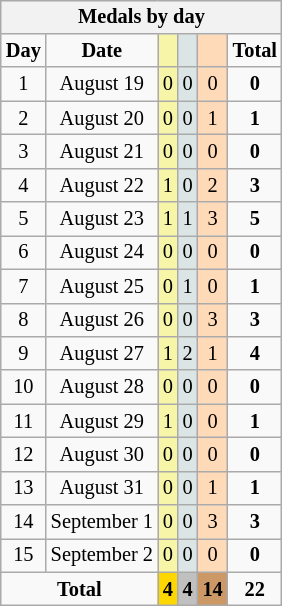<table class=wikitable style="font-size:85%; float:right;text-align:center">
<tr>
<th colspan=7>Medals by day</th>
</tr>
<tr>
<td><strong>Day</strong></td>
<td><strong>Date</strong></td>
<td bgcolor=F7F6A8></td>
<td bgcolor=DCE5E5></td>
<td bgcolor=FFDAB9></td>
<td><strong>Total</strong></td>
</tr>
<tr>
<td>1</td>
<td>August 19</td>
<td bgcolor=F7F6A8>0</td>
<td bgcolor=DCE5E5>0</td>
<td bgcolor=FFDAB9>0</td>
<td><strong>0</strong></td>
</tr>
<tr>
<td>2</td>
<td>August 20</td>
<td bgcolor=F7F6A8>0</td>
<td bgcolor=DCE5E5>0</td>
<td bgcolor=FFDAB9>1</td>
<td><strong>1</strong></td>
</tr>
<tr>
<td>3</td>
<td>August 21</td>
<td bgcolor=F7F6A8>0</td>
<td bgcolor=DCE5E5>0</td>
<td bgcolor=FFDAB9>0</td>
<td><strong>0</strong></td>
</tr>
<tr>
<td>4</td>
<td>August 22</td>
<td bgcolor=F7F6A8>1</td>
<td bgcolor=DCE5E5>0</td>
<td bgcolor=FFDAB9>2</td>
<td><strong>3</strong></td>
</tr>
<tr>
<td>5</td>
<td>August 23</td>
<td bgcolor=F7F6A8>1</td>
<td bgcolor=DCE5E5>1</td>
<td bgcolor=FFDAB9>3</td>
<td><strong>5</strong></td>
</tr>
<tr>
<td>6</td>
<td>August 24</td>
<td bgcolor=F7F6A8>0</td>
<td bgcolor=DCE5E5>0</td>
<td bgcolor=FFDAB9>0</td>
<td><strong>0</strong></td>
</tr>
<tr>
<td>7</td>
<td>August 25</td>
<td bgcolor=F7F6A8>0</td>
<td bgcolor=DCE5E5>1</td>
<td bgcolor=FFDAB9>0</td>
<td><strong>1</strong></td>
</tr>
<tr>
<td>8</td>
<td>August 26</td>
<td bgcolor=F7F6A8>0</td>
<td bgcolor=DCE5E5>0</td>
<td bgcolor=FFDAB9>3</td>
<td><strong>3</strong></td>
</tr>
<tr>
<td>9</td>
<td>August 27</td>
<td bgcolor=F7F6A8>1</td>
<td bgcolor=DCE5E5>2</td>
<td bgcolor=FFDAB9>1</td>
<td><strong>4</strong></td>
</tr>
<tr>
<td>10</td>
<td>August 28</td>
<td bgcolor=F7F6A8>0</td>
<td bgcolor=DCE5E5>0</td>
<td bgcolor=FFDAB9>0</td>
<td><strong>0</strong></td>
</tr>
<tr>
<td>11</td>
<td>August 29</td>
<td bgcolor=F7F6A8>1</td>
<td bgcolor=DCE5E5>0</td>
<td bgcolor=FFDAB9>0</td>
<td><strong>1</strong></td>
</tr>
<tr>
<td>12</td>
<td>August 30</td>
<td bgcolor=F7F6A8>0</td>
<td bgcolor=DCE5E5>0</td>
<td bgcolor=FFDAB9>0</td>
<td><strong>0</strong></td>
</tr>
<tr>
<td>13</td>
<td>August 31</td>
<td bgcolor=F7F6A8>0</td>
<td bgcolor=DCE5E5>0</td>
<td bgcolor=FFDAB9>1</td>
<td><strong>1</strong></td>
</tr>
<tr>
<td>14</td>
<td>September 1</td>
<td bgcolor=F7F6A8>0</td>
<td bgcolor=DCE5E5>0</td>
<td bgcolor=FFDAB9>3</td>
<td><strong>3</strong></td>
</tr>
<tr>
<td>15</td>
<td>September 2</td>
<td bgcolor=F7F6A8>0</td>
<td bgcolor=DCE5E5>0</td>
<td bgcolor=FFDAB9>0</td>
<td><strong>0</strong></td>
</tr>
<tr>
<td colspan=2><strong>Total</strong></td>
<td style="background:gold;"><strong>4</strong></td>
<td style="background:silver;"><strong>4</strong></td>
<td style="background:#c96;"><strong>14</strong></td>
<td><strong>22</strong></td>
</tr>
</table>
